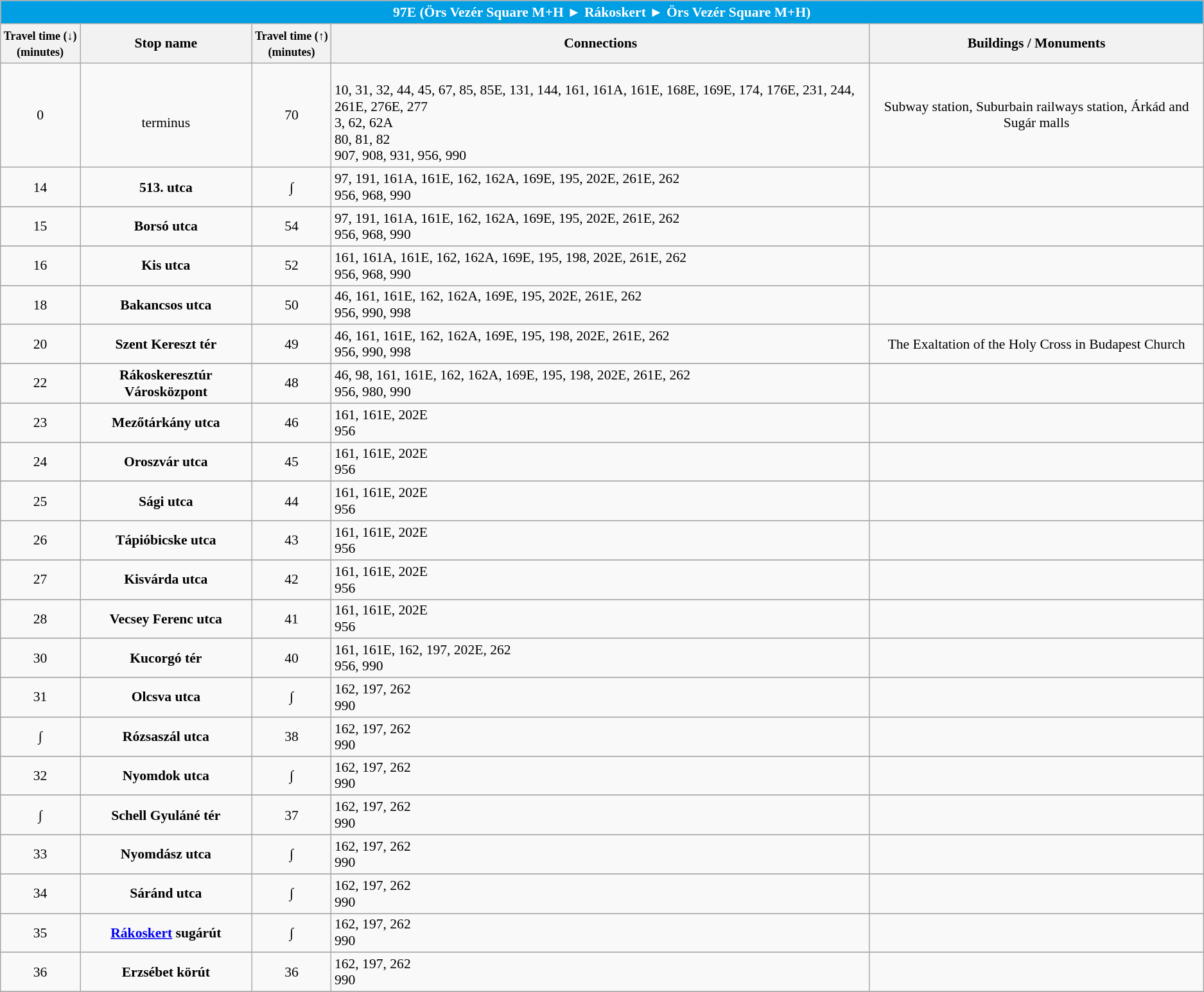<table class="wikitable" style="font-size:90%; text-align:center;">
<tr>
<th colspan=6 style="background-color:#009EE3; color:white;"><span>97E (Örs Vezér Square M+H ► Rákoskert ► Örs Vezér Square M+H)</span></th>
</tr>
<tr>
<th><small>Travel time (↓)<br>(minutes)</small></th>
<th>Stop name</th>
<th><small>Travel time (↑)<br>(minutes)</small></th>
<th>Connections</th>
<th>Buildings / Monuments</th>
</tr>
<tr>
<td>0</td>
<td><strong></strong><br>terminus</td>
<td>70</td>
<td align=left><br> 10, 31, 32, 44, 45, 67, 85, 85E, 131, 144, 161, 161A, 161E, 168E, 169E, 174, 176E, 231, 244, 261E, 276E, 277<br> 3, 62, 62A<br> 80, 81, 82 <br> 907, 908, 931, 956, 990<br> </td>
<td>Subway station, Suburbain railways station, Árkád and Sugár malls</td>
</tr>
<tr>
<td>14</td>
<td><strong>513. utca</strong></td>
<td>∫</td>
<td align=left> 97, 191, 161A, 161E, 162, 162A, 169E, 195, 202E, 261E, 262<br> 956, 968, 990</td>
<td></td>
</tr>
<tr bgcolor=#FFFDDD>
</tr>
<tr>
<td>15</td>
<td><strong>Borsó utca</strong></td>
<td>54</td>
<td align=left> 97, 191, 161A, 161E, 162, 162A, 169E, 195, 202E, 261E, 262<br> 956, 968, 990</td>
<td></td>
</tr>
<tr bgcolor=#FFFDDD>
</tr>
<tr>
<td>16</td>
<td><strong>Kis utca</strong></td>
<td>52</td>
<td align=left> 161, 161A, 161E, 162, 162A, 169E, 195, 198, 202E, 261E, 262<br> 956, 968, 990</td>
<td></td>
</tr>
<tr bgcolor=#FFFDDD>
</tr>
<tr>
<td>18</td>
<td><strong>Bakancsos utca</strong></td>
<td>50</td>
<td align=left> 46, 161, 161E, 162, 162A, 169E, 195, 202E, 261E, 262<br> 956, 990, 998</td>
<td></td>
</tr>
<tr bgcolor=#FFFDDD>
</tr>
<tr>
<td>20</td>
<td><strong>Szent Kereszt tér</strong></td>
<td>49</td>
<td align=left> 46, 161, 161E, 162, 162A, 169E, 195, 198, 202E, 261E, 262<br> 956, 990, 998</td>
<td>The Exaltation of the Holy Cross in Budapest Church</td>
</tr>
<tr bgcolor=#FFFDDD>
</tr>
<tr>
<td>22</td>
<td><strong>Rákoskeresztúr Városközpont</strong></td>
<td>48</td>
<td align=left> 46, 98, 161, 161E, 162, 162A, 169E, 195, 198, 202E, 261E, 262<br> 956, 980, 990</td>
<td></td>
</tr>
<tr bgcolor=#FFFDDD>
</tr>
<tr>
<td>23</td>
<td><strong>Mezőtárkány utca</strong></td>
<td>46</td>
<td align=left> 161, 161E, 202E<br> 956</td>
<td></td>
</tr>
<tr bgcolor=#FFFDDD>
</tr>
<tr>
<td>24</td>
<td><strong>Oroszvár utca</strong></td>
<td>45</td>
<td align=left> 161, 161E, 202E<br> 956</td>
<td></td>
</tr>
<tr bgcolor=#FFFDDD>
</tr>
<tr>
<td>25</td>
<td><strong>Sági utca</strong></td>
<td>44</td>
<td align=left> 161, 161E, 202E<br> 956</td>
<td></td>
</tr>
<tr bgcolor=#FFFDDD>
</tr>
<tr>
<td>26</td>
<td><strong>Tápióbicske utca</strong></td>
<td>43</td>
<td align=left> 161, 161E, 202E<br> 956</td>
<td></td>
</tr>
<tr bgcolor=#FFFDDD>
</tr>
<tr>
<td>27</td>
<td><strong>Kisvárda utca</strong></td>
<td>42</td>
<td align=left> 161, 161E, 202E<br> 956</td>
<td></td>
</tr>
<tr bgcolor=#FFFDDD>
</tr>
<tr>
<td>28</td>
<td><strong>Vecsey Ferenc utca</strong></td>
<td>41</td>
<td align=left> 161, 161E, 202E<br> 956</td>
<td></td>
</tr>
<tr bgcolor=#FFFDDD>
</tr>
<tr>
<td>30</td>
<td><strong>Kucorgó tér</strong></td>
<td>40</td>
<td align=left> 161, 161E, 162, 197, 202E, 262<br> 956, 990</td>
<td></td>
</tr>
<tr bgcolor=#FFFDDD>
</tr>
<tr>
<td>31</td>
<td><strong>Olcsva utca</strong></td>
<td>∫</td>
<td align=left> 162, 197, 262<br> 990</td>
<td></td>
</tr>
<tr bgcolor=#FFFDDD>
</tr>
<tr>
<td>∫</td>
<td><strong>Rózsaszál utca</strong></td>
<td>38</td>
<td align=left> 162, 197, 262<br> 990</td>
<td></td>
</tr>
<tr bgcolor=#FFFDDD>
</tr>
<tr>
<td>32</td>
<td><strong>Nyomdok utca</strong></td>
<td>∫</td>
<td align=left> 162, 197, 262<br> 990</td>
<td></td>
</tr>
<tr bgcolor=#FFFDDD>
</tr>
<tr>
<td>∫</td>
<td><strong>Schell Gyuláné tér</strong></td>
<td>37</td>
<td align=left> 162, 197, 262<br> 990</td>
<td></td>
</tr>
<tr bgcolor=#FFFDDD>
</tr>
<tr>
<td>33</td>
<td><strong>Nyomdász utca</strong></td>
<td>∫</td>
<td align=left> 162, 197, 262<br> 990</td>
<td></td>
</tr>
<tr bgcolor=#FFFDDD>
</tr>
<tr>
<td>34</td>
<td><strong>Sáránd utca</strong></td>
<td>∫</td>
<td align=left> 162, 197, 262<br> 990</td>
<td></td>
</tr>
<tr bgcolor=#FFFDDD>
</tr>
<tr>
<td>35</td>
<td><strong><a href='#'>Rákoskert</a> sugárút</strong></td>
<td>∫</td>
<td align=left> 162, 197, 262<br> 990</td>
<td></td>
</tr>
<tr bgcolor=#FFFDDD>
</tr>
<tr>
<td>36</td>
<td><strong>Erzsébet körút</strong></td>
<td>36</td>
<td align=left> 162, 197, 262<br> 990</td>
<td></td>
</tr>
<tr bgcolor=#FFFDDD>
</tr>
</table>
